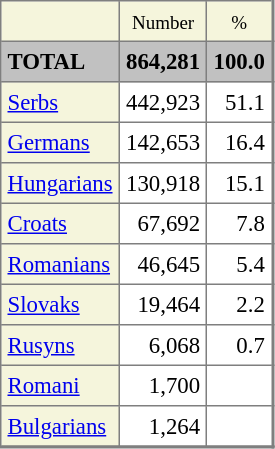<table border=1 cellpadding=4 cellspacing=0 class="toccolours" style="align: left; margin: 0.5em 0 0 0; border-style: solid; border: 1px solid #7f7f7f; border-right-width: 2px; border-bottom-width: 2px; border-collapse: collapse; font-size: 95%;">
<tr>
<td style="background:#F5F5DC;"></td>
<td style="background:#F5F5DC;" align="center"><small>Number</small></td>
<td style="background:#F5F5DC;" align="center"><small>%</small></td>
</tr>
<tr>
<td style="background:#c1c1c1;"><strong>TOTAL</strong></td>
<td colspan=1 style="background:#c1c1c1;" align="center"><strong>864,281</strong></td>
<td colspan=1 style="background:#c1c1c1;" align="center"><strong>100.0</strong></td>
</tr>
<tr>
<td style="background:#F5F5DC;"><a href='#'>Serbs</a></td>
<td align="right">442,923</td>
<td align="right">51.1</td>
</tr>
<tr>
<td style="background:#F5F5DC;"><a href='#'>Germans</a></td>
<td align="right">142,653</td>
<td align="right">16.4</td>
</tr>
<tr>
<td style="background:#F5F5DC;"><a href='#'>Hungarians</a></td>
<td align="right">130,918</td>
<td align="right">15.1</td>
</tr>
<tr>
<td style="background:#F5F5DC;"><a href='#'>Croats</a></td>
<td align="right">67,692</td>
<td align="right">7.8</td>
</tr>
<tr>
<td style="background:#F5F5DC;"><a href='#'>Romanians</a></td>
<td align="right">46,645</td>
<td align="right">5.4</td>
</tr>
<tr>
<td style="background:#F5F5DC;"><a href='#'>Slovaks</a></td>
<td align="right">19,464</td>
<td align="right">2.2</td>
</tr>
<tr>
<td style="background:#F5F5DC;"><a href='#'>Rusyns</a></td>
<td align="right">6,068</td>
<td align="right">0.7</td>
</tr>
<tr>
<td style="background:#F5F5DC;"><a href='#'>Romani</a></td>
<td align="right">1,700</td>
<td align="right"></td>
</tr>
<tr>
<td style="background:#F5F5DC;"><a href='#'>Bulgarians</a></td>
<td align="right">1,264</td>
<td align="right"></td>
</tr>
<tr>
</tr>
</table>
